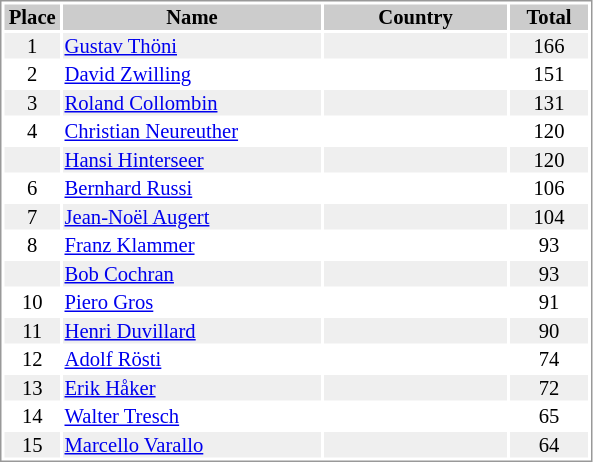<table border="0" style="border: 1px solid #999; background-color:#FFFFFF; text-align:center; font-size:86%; line-height:15px;">
<tr align="center" bgcolor="#CCCCCC">
<th width=35>Place</th>
<th width=170>Name</th>
<th width=120>Country</th>
<th width=50>Total</th>
</tr>
<tr bgcolor="#EFEFEF">
<td>1</td>
<td align="left"><a href='#'>Gustav Thöni</a></td>
<td align="left"></td>
<td>166</td>
</tr>
<tr>
<td>2</td>
<td align="left"><a href='#'>David Zwilling</a></td>
<td align="left"></td>
<td>151</td>
</tr>
<tr bgcolor="#EFEFEF">
<td>3</td>
<td align="left"><a href='#'>Roland Collombin</a></td>
<td align="left"></td>
<td>131</td>
</tr>
<tr>
<td>4</td>
<td align="left"><a href='#'>Christian Neureuther</a></td>
<td align="left"></td>
<td>120</td>
</tr>
<tr bgcolor="#EFEFEF">
<td></td>
<td align="left"><a href='#'>Hansi Hinterseer</a></td>
<td align="left"></td>
<td>120</td>
</tr>
<tr>
<td>6</td>
<td align="left"><a href='#'>Bernhard Russi</a></td>
<td align="left"></td>
<td>106</td>
</tr>
<tr bgcolor="#EFEFEF">
<td>7</td>
<td align="left"><a href='#'>Jean-Noël Augert</a></td>
<td align="left"></td>
<td>104</td>
</tr>
<tr>
<td>8</td>
<td align="left"><a href='#'>Franz Klammer</a></td>
<td align="left"></td>
<td>93</td>
</tr>
<tr bgcolor="#EFEFEF">
<td></td>
<td align="left"><a href='#'>Bob Cochran</a></td>
<td align="left"></td>
<td>93</td>
</tr>
<tr>
<td>10</td>
<td align="left"><a href='#'>Piero Gros</a></td>
<td align="left"></td>
<td>91</td>
</tr>
<tr bgcolor="#EFEFEF">
<td>11</td>
<td align="left"><a href='#'>Henri Duvillard</a></td>
<td align="left"></td>
<td>90</td>
</tr>
<tr>
<td>12</td>
<td align="left"><a href='#'>Adolf Rösti</a></td>
<td align="left"></td>
<td>74</td>
</tr>
<tr bgcolor="#EFEFEF">
<td>13</td>
<td align="left"><a href='#'>Erik Håker</a></td>
<td align="left"></td>
<td>72</td>
</tr>
<tr>
<td>14</td>
<td align="left"><a href='#'>Walter Tresch</a></td>
<td align="left"></td>
<td>65</td>
</tr>
<tr bgcolor="#EFEFEF">
<td>15</td>
<td align="left"><a href='#'>Marcello Varallo</a></td>
<td align="left"></td>
<td>64</td>
</tr>
</table>
